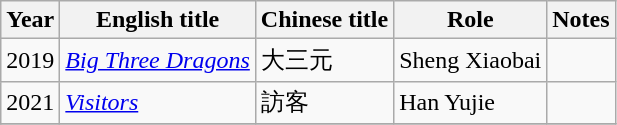<table class="wikitable">
<tr>
<th>Year</th>
<th>English title</th>
<th>Chinese title</th>
<th>Role</th>
<th>Notes</th>
</tr>
<tr>
<td>2019</td>
<td><em><a href='#'>Big Three Dragons</a></em></td>
<td>大三元</td>
<td>Sheng Xiaobai</td>
<td></td>
</tr>
<tr>
<td>2021</td>
<td><em><a href='#'>Visitors</a></em></td>
<td>訪客</td>
<td>Han Yujie</td>
<td></td>
</tr>
<tr>
</tr>
</table>
